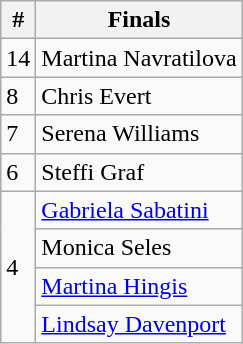<table class="wikitable">
<tr>
<th>#</th>
<th>Finals</th>
</tr>
<tr>
<td>14</td>
<td> Martina Navratilova</td>
</tr>
<tr>
<td>8</td>
<td> Chris Evert</td>
</tr>
<tr>
<td>7</td>
<td> Serena Williams</td>
</tr>
<tr>
<td>6</td>
<td> Steffi Graf</td>
</tr>
<tr>
<td rowspan="4">4</td>
<td> <a href='#'>Gabriela Sabatini</a></td>
</tr>
<tr>
<td> Monica Seles</td>
</tr>
<tr>
<td> <a href='#'>Martina Hingis</a></td>
</tr>
<tr>
<td> <a href='#'>Lindsay Davenport</a></td>
</tr>
</table>
